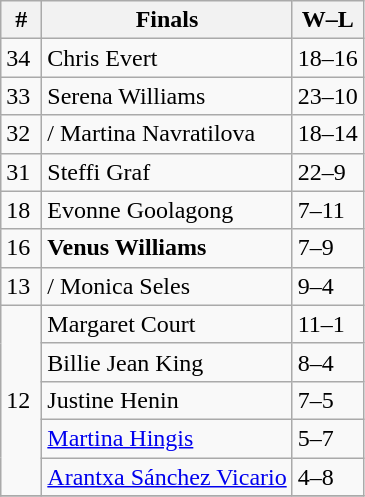<table class="wikitable" style="display:inline-table;">
<tr>
<th width=20>#</th>
<th>Finals</th>
<th>W–L</th>
</tr>
<tr>
<td>34</td>
<td> Chris Evert</td>
<td>18–16</td>
</tr>
<tr>
<td>33</td>
<td> Serena Williams</td>
<td>23–10</td>
</tr>
<tr>
<td>32</td>
<td>/ Martina Navratilova</td>
<td>18–14</td>
</tr>
<tr>
<td>31</td>
<td> Steffi Graf</td>
<td>22–9</td>
</tr>
<tr>
<td>18</td>
<td> Evonne Goolagong</td>
<td>7–11</td>
</tr>
<tr>
<td>16</td>
<td> <strong>Venus Williams</strong></td>
<td>7–9</td>
</tr>
<tr>
<td>13</td>
<td>/ Monica Seles</td>
<td>9–4</td>
</tr>
<tr>
<td rowspan=5>12</td>
<td> Margaret Court</td>
<td>11–1</td>
</tr>
<tr>
<td> Billie Jean King</td>
<td>8–4</td>
</tr>
<tr>
<td> Justine Henin</td>
<td>7–5</td>
</tr>
<tr>
<td> <a href='#'>Martina Hingis</a></td>
<td>5–7</td>
</tr>
<tr>
<td> <a href='#'>Arantxa Sánchez Vicario</a></td>
<td>4–8</td>
</tr>
<tr>
</tr>
</table>
